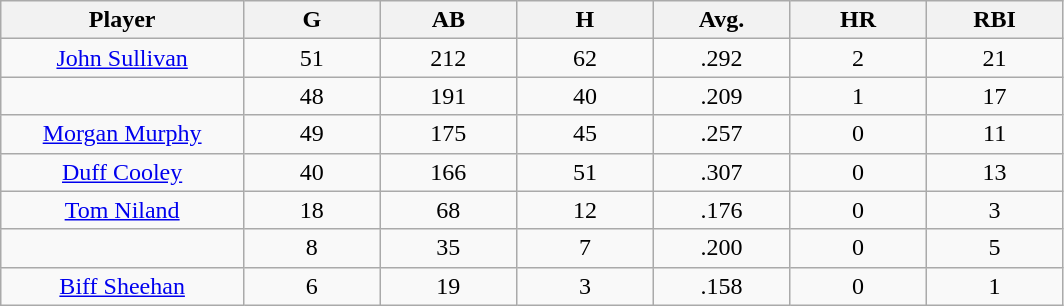<table class="wikitable sortable">
<tr>
<th bgcolor="#DDDDFF" width="16%">Player</th>
<th bgcolor="#DDDDFF" width="9%">G</th>
<th bgcolor="#DDDDFF" width="9%">AB</th>
<th bgcolor="#DDDDFF" width="9%">H</th>
<th bgcolor="#DDDDFF" width="9%">Avg.</th>
<th bgcolor="#DDDDFF" width="9%">HR</th>
<th bgcolor="#DDDDFF" width="9%">RBI</th>
</tr>
<tr align="center">
<td><a href='#'>John Sullivan</a></td>
<td>51</td>
<td>212</td>
<td>62</td>
<td>.292</td>
<td>2</td>
<td>21</td>
</tr>
<tr align=center>
<td></td>
<td>48</td>
<td>191</td>
<td>40</td>
<td>.209</td>
<td>1</td>
<td>17</td>
</tr>
<tr align="center">
<td><a href='#'>Morgan Murphy</a></td>
<td>49</td>
<td>175</td>
<td>45</td>
<td>.257</td>
<td>0</td>
<td>11</td>
</tr>
<tr align=center>
<td><a href='#'>Duff Cooley</a></td>
<td>40</td>
<td>166</td>
<td>51</td>
<td>.307</td>
<td>0</td>
<td>13</td>
</tr>
<tr align=center>
<td><a href='#'>Tom Niland</a></td>
<td>18</td>
<td>68</td>
<td>12</td>
<td>.176</td>
<td>0</td>
<td>3</td>
</tr>
<tr align=center>
<td></td>
<td>8</td>
<td>35</td>
<td>7</td>
<td>.200</td>
<td>0</td>
<td>5</td>
</tr>
<tr align="center">
<td><a href='#'>Biff Sheehan</a></td>
<td>6</td>
<td>19</td>
<td>3</td>
<td>.158</td>
<td>0</td>
<td>1</td>
</tr>
</table>
